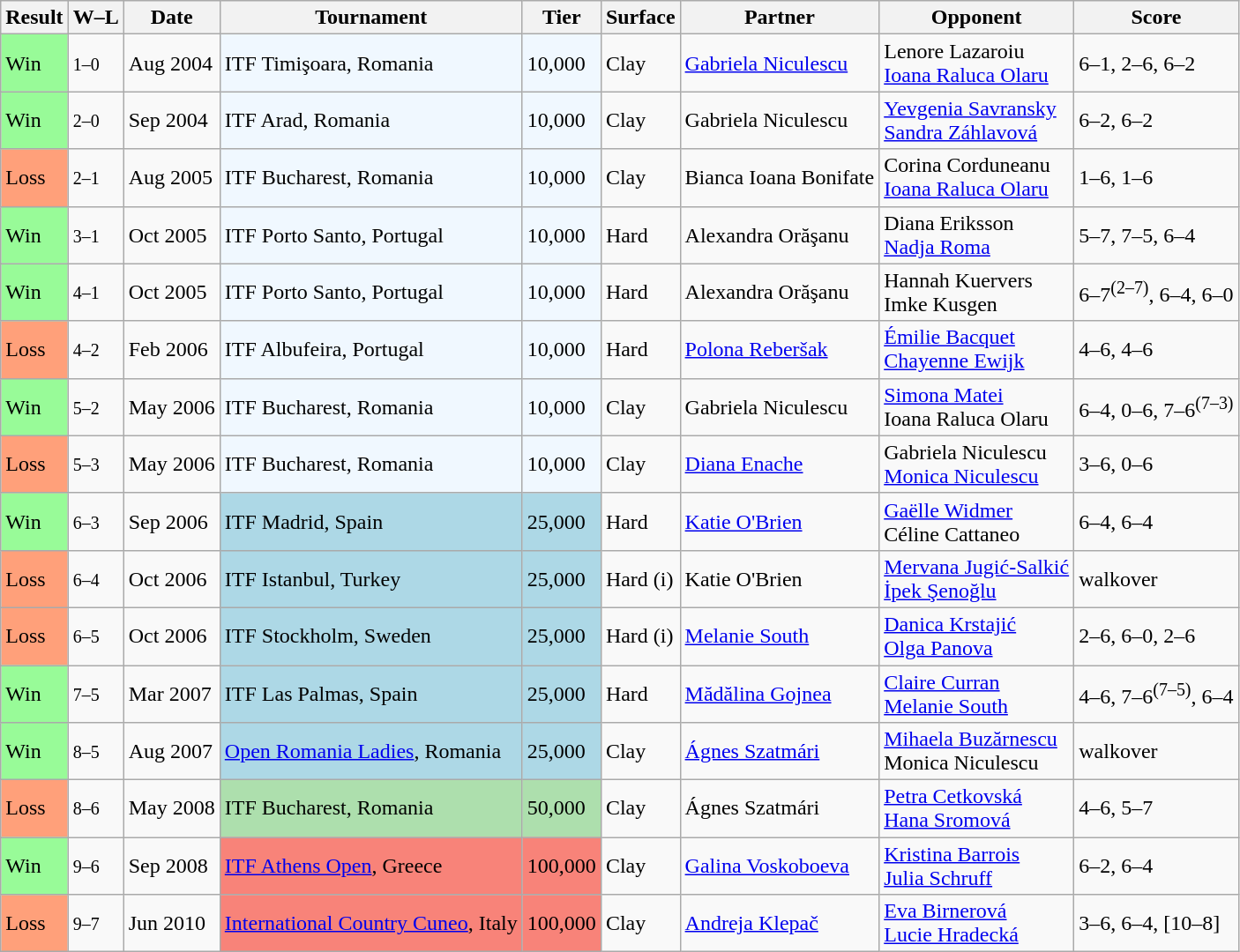<table class="sortable wikitable nowrap">
<tr>
<th>Result</th>
<th class=unsortable>W–L</th>
<th>Date</th>
<th>Tournament</th>
<th>Tier</th>
<th>Surface</th>
<th>Partner</th>
<th>Opponent</th>
<th class=unsortable>Score</th>
</tr>
<tr>
<td bgcolor=98FB98>Win</td>
<td><small>1–0</small></td>
<td>Aug 2004</td>
<td bgcolor=f0f8ff>ITF Timişoara, Romania</td>
<td bgcolor=f0f8ff>10,000</td>
<td>Clay</td>
<td> <a href='#'>Gabriela Niculescu</a></td>
<td> Lenore Lazaroiu <br>  <a href='#'>Ioana Raluca Olaru</a></td>
<td>6–1, 2–6, 6–2</td>
</tr>
<tr>
<td bgcolor=98FB98>Win</td>
<td><small>2–0</small></td>
<td>Sep 2004</td>
<td bgcolor=f0f8ff>ITF Arad, Romania</td>
<td bgcolor=f0f8ff>10,000</td>
<td>Clay</td>
<td> Gabriela Niculescu</td>
<td> <a href='#'>Yevgenia Savransky</a> <br>  <a href='#'>Sandra Záhlavová</a></td>
<td>6–2, 6–2</td>
</tr>
<tr>
<td bgcolor=FFA07A>Loss</td>
<td><small>2–1</small></td>
<td>Aug 2005</td>
<td bgcolor=f0f8ff>ITF Bucharest, Romania</td>
<td bgcolor=f0f8ff>10,000</td>
<td>Clay</td>
<td> Bianca Ioana Bonifate</td>
<td> Corina Corduneanu <br>  <a href='#'>Ioana Raluca Olaru</a></td>
<td>1–6, 1–6</td>
</tr>
<tr>
<td bgcolor=98FB98>Win</td>
<td><small>3–1</small></td>
<td>Oct 2005</td>
<td bgcolor=f0f8ff>ITF Porto Santo, Portugal</td>
<td bgcolor=f0f8ff>10,000</td>
<td>Hard</td>
<td> Alexandra Orăşanu</td>
<td> Diana Eriksson <br>  <a href='#'>Nadja Roma</a></td>
<td>5–7, 7–5, 6–4</td>
</tr>
<tr>
<td bgcolor=98FB98>Win</td>
<td><small>4–1</small></td>
<td>Oct 2005</td>
<td bgcolor=f0f8ff>ITF Porto Santo, Portugal</td>
<td bgcolor=f0f8ff>10,000</td>
<td>Hard</td>
<td> Alexandra Orăşanu</td>
<td> Hannah Kuervers <br>  Imke Kusgen</td>
<td>6–7<sup>(2–7)</sup>, 6–4, 6–0</td>
</tr>
<tr>
<td bgcolor=FFA07A>Loss</td>
<td><small>4–2</small></td>
<td>Feb 2006</td>
<td bgcolor=f0f8ff>ITF Albufeira, Portugal</td>
<td bgcolor=f0f8ff>10,000</td>
<td>Hard</td>
<td> <a href='#'>Polona Reberšak</a></td>
<td> <a href='#'>Émilie Bacquet</a> <br>  <a href='#'>Chayenne Ewijk</a></td>
<td>4–6, 4–6</td>
</tr>
<tr>
<td bgcolor=98FB98>Win</td>
<td><small>5–2</small></td>
<td>May 2006</td>
<td bgcolor=f0f8ff>ITF Bucharest, Romania</td>
<td bgcolor=f0f8ff>10,000</td>
<td>Clay</td>
<td> Gabriela Niculescu</td>
<td> <a href='#'>Simona Matei</a> <br>  Ioana Raluca Olaru</td>
<td>6–4, 0–6, 7–6<sup>(7–3)</sup></td>
</tr>
<tr>
<td bgcolor=FFA07A>Loss</td>
<td><small>5–3</small></td>
<td>May 2006</td>
<td bgcolor=f0f8ff>ITF Bucharest, Romania</td>
<td bgcolor=f0f8ff>10,000</td>
<td>Clay</td>
<td> <a href='#'>Diana Enache</a></td>
<td> Gabriela Niculescu <br>  <a href='#'>Monica Niculescu</a></td>
<td>3–6, 0–6</td>
</tr>
<tr>
<td bgcolor=98FB98>Win</td>
<td><small>6–3</small></td>
<td>Sep 2006</td>
<td style=background:lightblue>ITF Madrid, Spain</td>
<td style=background:lightblue>25,000</td>
<td>Hard</td>
<td> <a href='#'>Katie O'Brien</a></td>
<td> <a href='#'>Gaëlle Widmer</a> <br>  Céline Cattaneo</td>
<td>6–4, 6–4</td>
</tr>
<tr>
<td bgcolor=FFA07A>Loss</td>
<td><small>6–4</small></td>
<td>Oct 2006</td>
<td style=background:lightblue>ITF Istanbul, Turkey</td>
<td style=background:lightblue>25,000</td>
<td>Hard (i)</td>
<td> Katie O'Brien</td>
<td> <a href='#'>Mervana Jugić-Salkić</a> <br>  <a href='#'>İpek Şenoğlu</a></td>
<td>walkover</td>
</tr>
<tr>
<td bgcolor=FFA07A>Loss</td>
<td><small>6–5</small></td>
<td>Oct 2006</td>
<td style=background:lightblue>ITF Stockholm, Sweden</td>
<td style=background:lightblue>25,000</td>
<td>Hard (i)</td>
<td> <a href='#'>Melanie South</a></td>
<td> <a href='#'>Danica Krstajić</a> <br>  <a href='#'>Olga Panova</a></td>
<td>2–6, 6–0, 2–6</td>
</tr>
<tr>
<td bgcolor=98FB98>Win</td>
<td><small>7–5</small></td>
<td>Mar 2007</td>
<td style=background:lightblue>ITF Las Palmas, Spain</td>
<td style=background:lightblue>25,000</td>
<td>Hard</td>
<td> <a href='#'>Mădălina Gojnea</a></td>
<td> <a href='#'>Claire Curran</a> <br>  <a href='#'>Melanie South</a></td>
<td>4–6, 7–6<sup>(7–5)</sup>, 6–4</td>
</tr>
<tr>
<td bgcolor=98FB98>Win</td>
<td><small>8–5</small></td>
<td>Aug 2007</td>
<td style=background:lightblue><a href='#'>Open Romania Ladies</a>, Romania</td>
<td style=background:lightblue>25,000</td>
<td>Clay</td>
<td> <a href='#'>Ágnes Szatmári</a></td>
<td> <a href='#'>Mihaela Buzărnescu</a> <br>  Monica Niculescu</td>
<td>walkover</td>
</tr>
<tr>
<td bgcolor=FFA07A>Loss</td>
<td><small>8–6</small></td>
<td>May 2008</td>
<td style=background:#addfad>ITF Bucharest, Romania</td>
<td style=background:#addfad>50,000</td>
<td>Clay</td>
<td> Ágnes Szatmári</td>
<td> <a href='#'>Petra Cetkovská</a> <br>  <a href='#'>Hana Sromová</a></td>
<td>4–6, 5–7</td>
</tr>
<tr>
<td bgcolor=98FB98>Win</td>
<td><small>9–6</small></td>
<td>Sep 2008</td>
<td style=background:#f88379><a href='#'>ITF Athens Open</a>, Greece</td>
<td style=background:#f88379>100,000</td>
<td>Clay</td>
<td> <a href='#'>Galina Voskoboeva</a></td>
<td> <a href='#'>Kristina Barrois</a> <br>  <a href='#'>Julia Schruff</a></td>
<td>6–2, 6–4</td>
</tr>
<tr>
<td style=background:#ffa07a>Loss</td>
<td><small>9–7</small></td>
<td>Jun 2010</td>
<td style=background:#f88379><a href='#'>International Country Cuneo</a>, Italy</td>
<td style=background:#f88379>100,000</td>
<td>Clay</td>
<td> <a href='#'>Andreja Klepač</a></td>
<td> <a href='#'>Eva Birnerová</a> <br>  <a href='#'>Lucie Hradecká</a></td>
<td>3–6, 6–4, [10–8]</td>
</tr>
</table>
